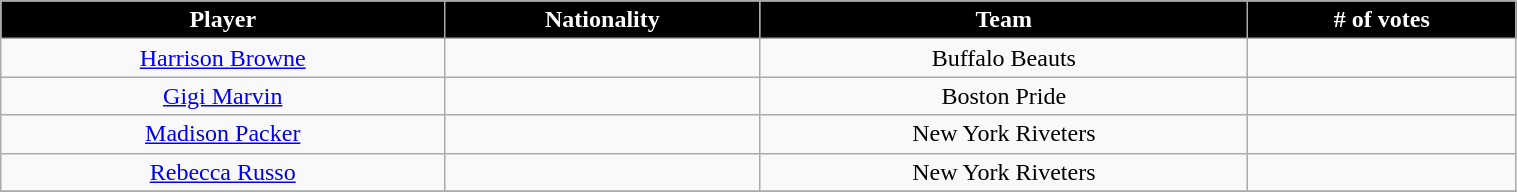<table class="wikitable" width="80%">
<tr align="center" style="background:black;color:white;">
<td><strong>Player</strong></td>
<td><strong>Nationality</strong></td>
<td><strong>Team</strong></td>
<td><strong># of votes</strong></td>
</tr>
<tr align="center" bgcolor="">
<td><a href='#'>Harrison Browne</a></td>
<td></td>
<td>Buffalo Beauts</td>
<td></td>
</tr>
<tr align="center" bgcolor="">
<td><a href='#'>Gigi Marvin</a></td>
<td></td>
<td>Boston Pride</td>
<td></td>
</tr>
<tr align="center" bgcolor="">
<td><a href='#'>Madison Packer</a></td>
<td></td>
<td>New York Riveters</td>
<td></td>
</tr>
<tr align="center" bgcolor="">
<td><a href='#'>Rebecca Russo</a></td>
<td></td>
<td>New York Riveters</td>
<td></td>
</tr>
<tr align="center" bgcolor="">
</tr>
</table>
